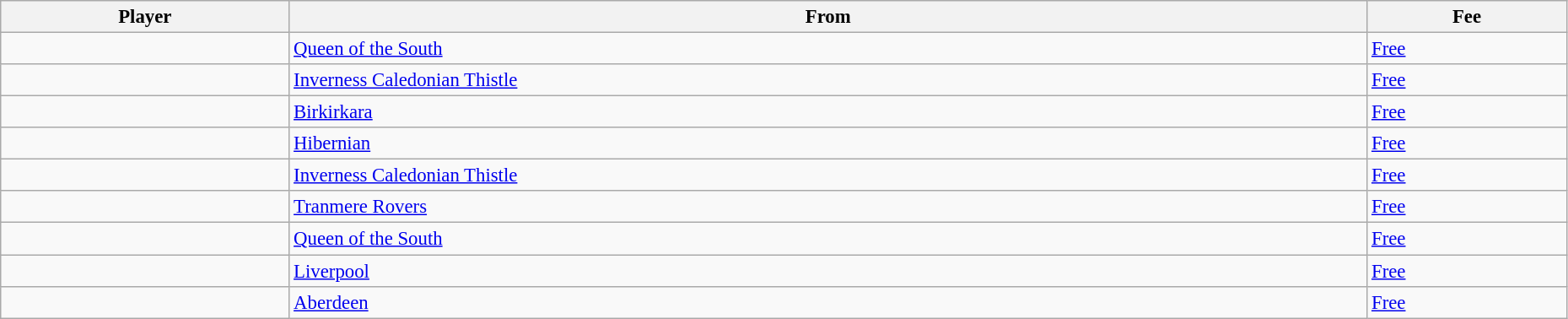<table class="wikitable" style="text-align:center; font-size:95%;width:98%; text-align:left">
<tr>
<th>Player</th>
<th>From</th>
<th>Fee</th>
</tr>
<tr>
<td> </td>
<td> <a href='#'>Queen of the South</a></td>
<td><a href='#'>Free</a></td>
</tr>
<tr>
<td> </td>
<td> <a href='#'>Inverness Caledonian Thistle</a></td>
<td><a href='#'>Free</a></td>
</tr>
<tr>
<td> </td>
<td> <a href='#'>Birkirkara</a></td>
<td><a href='#'>Free</a></td>
</tr>
<tr>
<td> </td>
<td> <a href='#'>Hibernian</a></td>
<td><a href='#'>Free</a></td>
</tr>
<tr>
<td> </td>
<td> <a href='#'>Inverness Caledonian Thistle</a></td>
<td><a href='#'>Free</a></td>
</tr>
<tr>
<td> </td>
<td> <a href='#'>Tranmere Rovers</a></td>
<td><a href='#'>Free</a></td>
</tr>
<tr>
<td> </td>
<td> <a href='#'>Queen of the South</a></td>
<td><a href='#'>Free</a></td>
</tr>
<tr>
<td> </td>
<td> <a href='#'>Liverpool</a></td>
<td><a href='#'>Free</a></td>
</tr>
<tr>
<td> </td>
<td> <a href='#'>Aberdeen</a></td>
<td><a href='#'>Free</a></td>
</tr>
</table>
